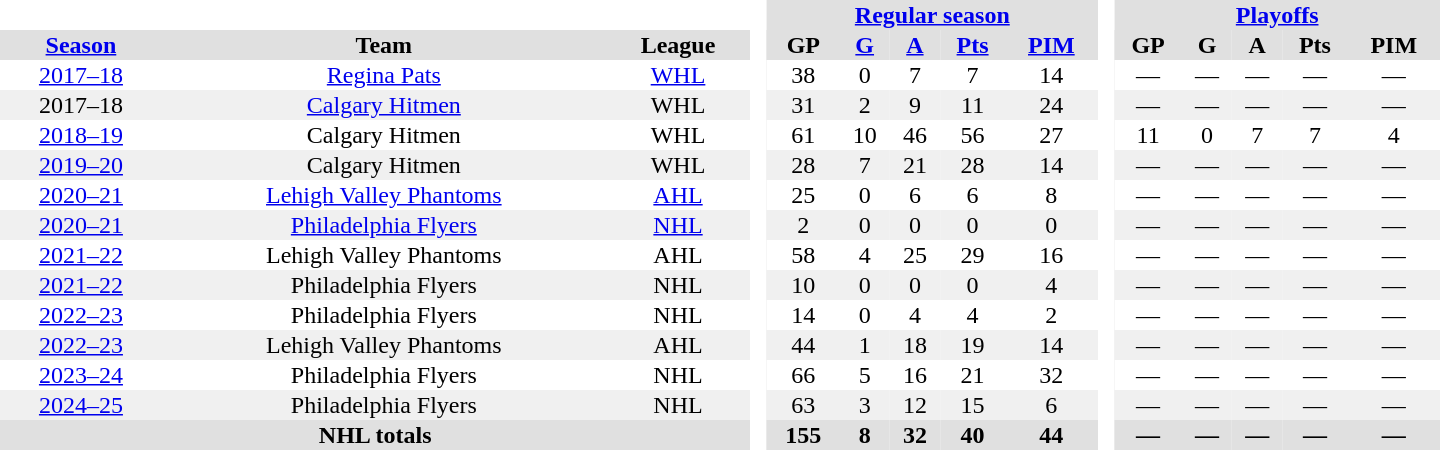<table border="0" cellpadding="1" cellspacing="0" style="text-align:center; width:60em;">
<tr style="background:#e0e0e0;">
<th colspan="3" bgcolor="#ffffff"> </th>
<th rowspan="99" bgcolor="#ffffff"> </th>
<th colspan="5"><a href='#'>Regular season</a></th>
<th rowspan="99" bgcolor="#ffffff"> </th>
<th colspan="5"><a href='#'>Playoffs</a></th>
</tr>
<tr style="background:#e0e0e0;">
<th><a href='#'>Season</a></th>
<th>Team</th>
<th>League</th>
<th>GP</th>
<th><a href='#'>G</a></th>
<th><a href='#'>A</a></th>
<th><a href='#'>Pts</a></th>
<th><a href='#'>PIM</a></th>
<th>GP</th>
<th>G</th>
<th>A</th>
<th>Pts</th>
<th>PIM</th>
</tr>
<tr>
<td><a href='#'>2017–18</a></td>
<td><a href='#'>Regina Pats</a></td>
<td><a href='#'>WHL</a></td>
<td>38</td>
<td>0</td>
<td>7</td>
<td>7</td>
<td>14</td>
<td>—</td>
<td>—</td>
<td>—</td>
<td>—</td>
<td>—</td>
</tr>
<tr style="background:#f0f0f0;">
<td>2017–18</td>
<td><a href='#'>Calgary Hitmen</a></td>
<td>WHL</td>
<td>31</td>
<td>2</td>
<td>9</td>
<td>11</td>
<td>24</td>
<td>—</td>
<td>—</td>
<td>—</td>
<td>—</td>
<td>—</td>
</tr>
<tr>
<td><a href='#'>2018–19</a></td>
<td>Calgary Hitmen</td>
<td>WHL</td>
<td>61</td>
<td>10</td>
<td>46</td>
<td>56</td>
<td>27</td>
<td>11</td>
<td>0</td>
<td>7</td>
<td>7</td>
<td>4</td>
</tr>
<tr style="background:#f0f0f0;">
<td><a href='#'>2019–20</a></td>
<td>Calgary Hitmen</td>
<td>WHL</td>
<td>28</td>
<td>7</td>
<td>21</td>
<td>28</td>
<td>14</td>
<td>—</td>
<td>—</td>
<td>—</td>
<td>—</td>
<td>—</td>
</tr>
<tr>
<td><a href='#'>2020–21</a></td>
<td><a href='#'>Lehigh Valley Phantoms</a></td>
<td><a href='#'>AHL</a></td>
<td>25</td>
<td>0</td>
<td>6</td>
<td>6</td>
<td>8</td>
<td>—</td>
<td>—</td>
<td>—</td>
<td>—</td>
<td>—</td>
</tr>
<tr style="background:#f0f0f0;">
<td><a href='#'>2020–21</a></td>
<td><a href='#'>Philadelphia Flyers</a></td>
<td><a href='#'>NHL</a></td>
<td>2</td>
<td>0</td>
<td>0</td>
<td>0</td>
<td>0</td>
<td>—</td>
<td>—</td>
<td>—</td>
<td>—</td>
<td>—</td>
</tr>
<tr>
<td><a href='#'>2021–22</a></td>
<td>Lehigh Valley Phantoms</td>
<td>AHL</td>
<td>58</td>
<td>4</td>
<td>25</td>
<td>29</td>
<td>16</td>
<td>—</td>
<td>—</td>
<td>—</td>
<td>—</td>
<td>—</td>
</tr>
<tr style="background:#f0f0f0;">
<td><a href='#'>2021–22</a></td>
<td>Philadelphia Flyers</td>
<td>NHL</td>
<td>10</td>
<td>0</td>
<td>0</td>
<td>0</td>
<td>4</td>
<td>—</td>
<td>—</td>
<td>—</td>
<td>—</td>
<td>—</td>
</tr>
<tr>
<td><a href='#'>2022–23</a></td>
<td>Philadelphia Flyers</td>
<td>NHL</td>
<td>14</td>
<td>0</td>
<td>4</td>
<td>4</td>
<td>2</td>
<td>—</td>
<td>—</td>
<td>—</td>
<td>—</td>
<td>—</td>
</tr>
<tr style="background:#f0f0f0;">
<td><a href='#'>2022–23</a></td>
<td>Lehigh Valley Phantoms</td>
<td>AHL</td>
<td>44</td>
<td>1</td>
<td>18</td>
<td>19</td>
<td>14</td>
<td>—</td>
<td>—</td>
<td>—</td>
<td>—</td>
<td>—</td>
</tr>
<tr>
<td><a href='#'>2023–24</a></td>
<td>Philadelphia Flyers</td>
<td>NHL</td>
<td>66</td>
<td>5</td>
<td>16</td>
<td>21</td>
<td>32</td>
<td>—</td>
<td>—</td>
<td>—</td>
<td>—</td>
<td>—</td>
</tr>
<tr style="background:#f0f0f0;">
<td><a href='#'>2024–25</a></td>
<td>Philadelphia Flyers</td>
<td>NHL</td>
<td>63</td>
<td>3</td>
<td>12</td>
<td>15</td>
<td>6</td>
<td>—</td>
<td>—</td>
<td>—</td>
<td>—</td>
<td>—</td>
</tr>
<tr style="background:#e0e0e0;">
<th colspan="3">NHL totals</th>
<th>155</th>
<th>8</th>
<th>32</th>
<th>40</th>
<th>44</th>
<th>—</th>
<th>—</th>
<th>—</th>
<th>—</th>
<th>—</th>
</tr>
</table>
